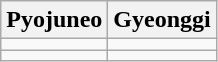<table class="wikitable">
<tr>
<th>Pyojuneo</th>
<th>Gyeonggi</th>
</tr>
<tr>
<td></td>
<td></td>
</tr>
<tr>
<td></td>
<td></td>
</tr>
</table>
